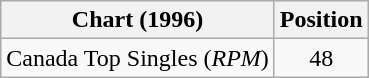<table class="wikitable sortable">
<tr>
<th>Chart (1996)</th>
<th>Position</th>
</tr>
<tr>
<td align="left">Canada Top Singles (<em>RPM</em>)</td>
<td align="center">48</td>
</tr>
</table>
